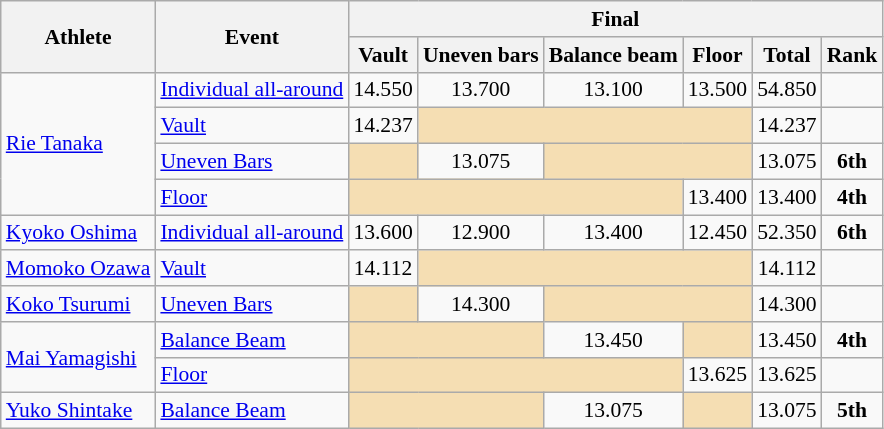<table class=wikitable style="font-size:90%">
<tr>
<th rowspan=2>Athlete</th>
<th rowspan=2>Event</th>
<th colspan=6>Final</th>
</tr>
<tr>
<th>Vault</th>
<th>Uneven bars</th>
<th>Balance beam</th>
<th>Floor</th>
<th>Total</th>
<th>Rank</th>
</tr>
<tr>
<td rowspan=4><a href='#'>Rie Tanaka</a></td>
<td><a href='#'>Individual all-around</a></td>
<td align="center">14.550</td>
<td align="center">13.700</td>
<td align="center">13.100</td>
<td align="center">13.500</td>
<td align="center">54.850</td>
<td align="center"></td>
</tr>
<tr>
<td><a href='#'>Vault</a></td>
<td align=center>14.237</td>
<td bgcolor=wheat colspan=3></td>
<td align=center>14.237</td>
<td align="center"></td>
</tr>
<tr>
<td><a href='#'>Uneven Bars</a></td>
<td bgcolor=wheat></td>
<td align="center">13.075</td>
<td bgcolor=wheat colspan=2></td>
<td align="center">13.075</td>
<td align="center"><strong>6th</strong></td>
</tr>
<tr>
<td><a href='#'>Floor</a></td>
<td bgcolor=wheat colspan=3></td>
<td align="center">13.400</td>
<td align="center">13.400</td>
<td align="center"><strong>4th</strong></td>
</tr>
<tr>
<td><a href='#'>Kyoko Oshima</a></td>
<td><a href='#'>Individual all-around</a></td>
<td align="center">13.600</td>
<td align="center">12.900</td>
<td align="center">13.400</td>
<td align="center">12.450</td>
<td align="center">52.350</td>
<td align="center"><strong>6th</strong></td>
</tr>
<tr>
<td><a href='#'>Momoko Ozawa</a></td>
<td><a href='#'>Vault</a></td>
<td align=center>14.112</td>
<td bgcolor=wheat colspan=3></td>
<td align=center>14.112</td>
<td align="center"></td>
</tr>
<tr>
<td><a href='#'>Koko Tsurumi</a></td>
<td><a href='#'>Uneven Bars</a></td>
<td bgcolor=wheat></td>
<td align="center">14.300</td>
<td bgcolor=wheat colspan=2></td>
<td align="center">14.300</td>
<td align="center"></td>
</tr>
<tr>
<td rowspan=2><a href='#'>Mai Yamagishi</a></td>
<td><a href='#'>Balance Beam</a></td>
<td bgcolor=wheat colspan=2></td>
<td align="center">13.450</td>
<td bgcolor=wheat></td>
<td align="center">13.450</td>
<td align="center"><strong>4th</strong></td>
</tr>
<tr>
<td><a href='#'>Floor</a></td>
<td bgcolor=wheat colspan=3></td>
<td align="center">13.625</td>
<td align="center">13.625</td>
<td align="center"></td>
</tr>
<tr>
<td><a href='#'>Yuko Shintake</a></td>
<td><a href='#'>Balance Beam</a></td>
<td bgcolor=wheat colspan=2></td>
<td align="center">13.075</td>
<td bgcolor=wheat></td>
<td align="center">13.075</td>
<td align="center"><strong>5th</strong></td>
</tr>
</table>
